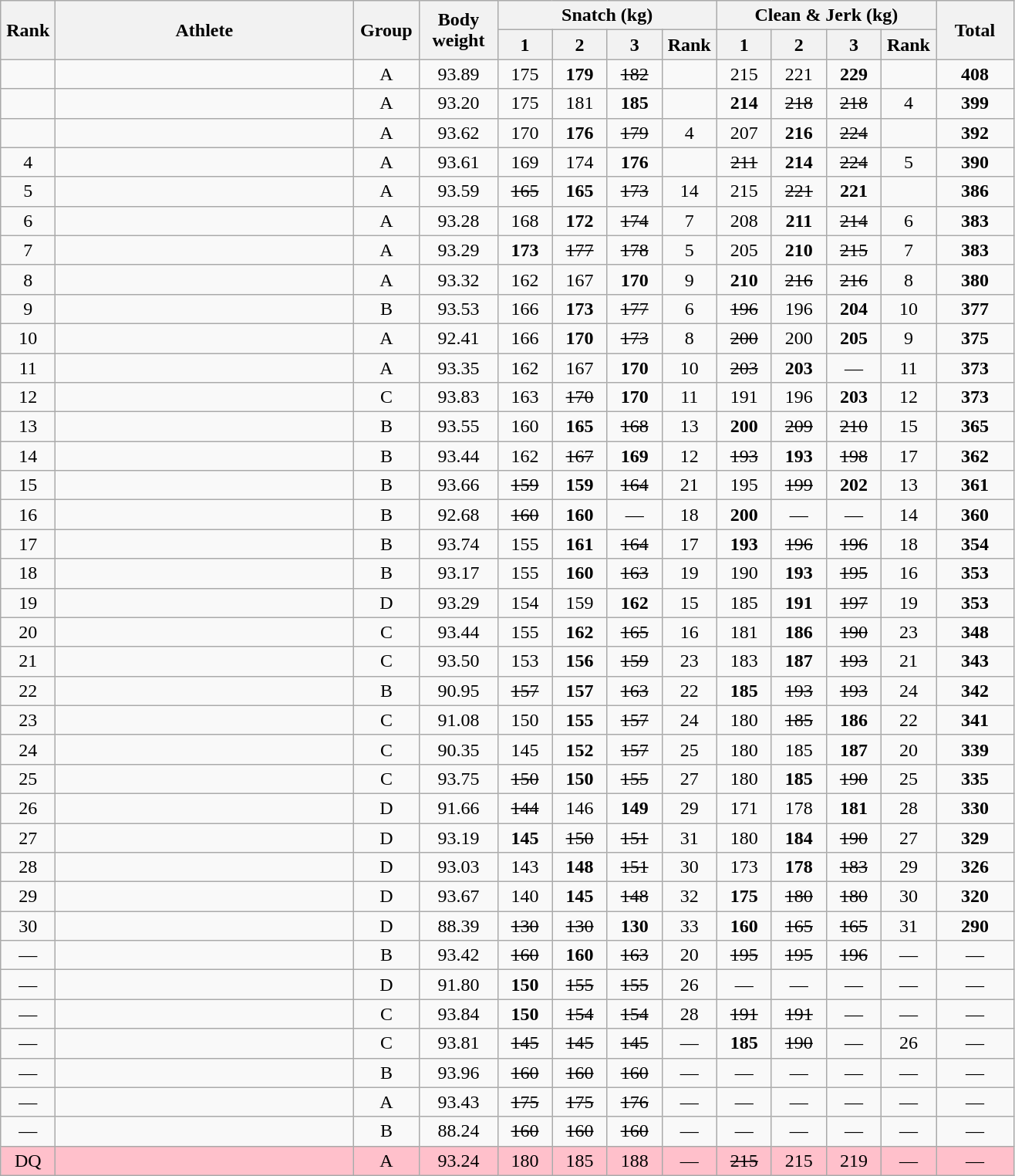<table class = "wikitable" style="text-align:center;">
<tr>
<th rowspan=2 width=40>Rank</th>
<th rowspan=2 width=250>Athlete</th>
<th rowspan=2 width=50>Group</th>
<th rowspan=2 width=60>Body weight</th>
<th colspan=4>Snatch (kg)</th>
<th colspan=4>Clean & Jerk (kg)</th>
<th rowspan=2 width=60>Total</th>
</tr>
<tr>
<th width=40>1</th>
<th width=40>2</th>
<th width=40>3</th>
<th width=40>Rank</th>
<th width=40>1</th>
<th width=40>2</th>
<th width=40>3</th>
<th width=40>Rank</th>
</tr>
<tr>
<td></td>
<td align=left></td>
<td>A</td>
<td>93.89</td>
<td>175</td>
<td><strong>179</strong></td>
<td><s>182</s></td>
<td></td>
<td>215</td>
<td>221</td>
<td><strong>229</strong></td>
<td></td>
<td><strong>408</strong></td>
</tr>
<tr>
<td></td>
<td align=left></td>
<td>A</td>
<td>93.20</td>
<td>175</td>
<td>181</td>
<td><strong>185</strong></td>
<td></td>
<td><strong>214</strong></td>
<td><s>218</s></td>
<td><s>218</s></td>
<td>4</td>
<td><strong>399</strong></td>
</tr>
<tr>
<td></td>
<td align=left></td>
<td>A</td>
<td>93.62</td>
<td>170</td>
<td><strong>176</strong></td>
<td><s>179</s></td>
<td>4</td>
<td>207</td>
<td><strong>216</strong></td>
<td><s>224</s></td>
<td></td>
<td><strong>392</strong></td>
</tr>
<tr>
<td>4</td>
<td align=left></td>
<td>A</td>
<td>93.61</td>
<td>169</td>
<td>174</td>
<td><strong>176</strong></td>
<td></td>
<td><s>211</s></td>
<td><strong>214</strong></td>
<td><s>224</s></td>
<td>5</td>
<td><strong>390</strong></td>
</tr>
<tr>
<td>5</td>
<td align=left></td>
<td>A</td>
<td>93.59</td>
<td><s>165</s></td>
<td><strong>165</strong></td>
<td><s>173</s></td>
<td>14</td>
<td>215</td>
<td><s>221</s></td>
<td><strong>221</strong></td>
<td></td>
<td><strong>386</strong></td>
</tr>
<tr>
<td>6</td>
<td align=left></td>
<td>A</td>
<td>93.28</td>
<td>168</td>
<td><strong>172</strong></td>
<td><s>174</s></td>
<td>7</td>
<td>208</td>
<td><strong>211</strong></td>
<td><s>214</s></td>
<td>6</td>
<td><strong>383</strong></td>
</tr>
<tr>
<td>7</td>
<td align=left></td>
<td>A</td>
<td>93.29</td>
<td><strong>173</strong></td>
<td><s>177</s></td>
<td><s>178</s></td>
<td>5</td>
<td>205</td>
<td><strong>210</strong></td>
<td><s>215</s></td>
<td>7</td>
<td><strong>383</strong></td>
</tr>
<tr>
<td>8</td>
<td align=left></td>
<td>A</td>
<td>93.32</td>
<td>162</td>
<td>167</td>
<td><strong>170</strong></td>
<td>9</td>
<td><strong>210</strong></td>
<td><s>216</s></td>
<td><s>216</s></td>
<td>8</td>
<td><strong>380</strong></td>
</tr>
<tr>
<td>9</td>
<td align=left></td>
<td>B</td>
<td>93.53</td>
<td>166</td>
<td><strong>173</strong></td>
<td><s>177</s></td>
<td>6</td>
<td><s>196</s></td>
<td>196</td>
<td><strong>204</strong></td>
<td>10</td>
<td><strong>377</strong></td>
</tr>
<tr>
<td>10</td>
<td align=left></td>
<td>A</td>
<td>92.41</td>
<td>166</td>
<td><strong>170</strong></td>
<td><s>173</s></td>
<td>8</td>
<td><s>200</s></td>
<td>200</td>
<td><strong>205</strong></td>
<td>9</td>
<td><strong>375</strong></td>
</tr>
<tr>
<td>11</td>
<td align=left></td>
<td>A</td>
<td>93.35</td>
<td>162</td>
<td>167</td>
<td><strong>170</strong></td>
<td>10</td>
<td><s>203</s></td>
<td><strong>203</strong></td>
<td>—</td>
<td>11</td>
<td><strong>373</strong></td>
</tr>
<tr>
<td>12</td>
<td align=left></td>
<td>C</td>
<td>93.83</td>
<td>163</td>
<td><s>170</s></td>
<td><strong>170</strong></td>
<td>11</td>
<td>191</td>
<td>196</td>
<td><strong>203</strong></td>
<td>12</td>
<td><strong>373</strong></td>
</tr>
<tr>
<td>13</td>
<td align=left></td>
<td>B</td>
<td>93.55</td>
<td>160</td>
<td><strong>165</strong></td>
<td><s>168</s></td>
<td>13</td>
<td><strong>200</strong></td>
<td><s>209</s></td>
<td><s>210</s></td>
<td>15</td>
<td><strong>365</strong></td>
</tr>
<tr>
<td>14</td>
<td align=left></td>
<td>B</td>
<td>93.44</td>
<td>162</td>
<td><s>167</s></td>
<td><strong>169</strong></td>
<td>12</td>
<td><s>193</s></td>
<td><strong>193</strong></td>
<td><s>198</s></td>
<td>17</td>
<td><strong>362</strong></td>
</tr>
<tr>
<td>15</td>
<td align=left></td>
<td>B</td>
<td>93.66</td>
<td><s>159</s></td>
<td><strong>159</strong></td>
<td><s>164</s></td>
<td>21</td>
<td>195</td>
<td><s>199</s></td>
<td><strong>202</strong></td>
<td>13</td>
<td><strong>361</strong></td>
</tr>
<tr>
<td>16</td>
<td align=left></td>
<td>B</td>
<td>92.68</td>
<td><s>160</s></td>
<td><strong>160</strong></td>
<td>—</td>
<td>18</td>
<td><strong>200</strong></td>
<td>—</td>
<td>—</td>
<td>14</td>
<td><strong>360</strong></td>
</tr>
<tr>
<td>17</td>
<td align=left></td>
<td>B</td>
<td>93.74</td>
<td>155</td>
<td><strong>161</strong></td>
<td><s>164</s></td>
<td>17</td>
<td><strong>193</strong></td>
<td><s>196</s></td>
<td><s>196</s></td>
<td>18</td>
<td><strong>354</strong></td>
</tr>
<tr>
<td>18</td>
<td align=left></td>
<td>B</td>
<td>93.17</td>
<td>155</td>
<td><strong>160</strong></td>
<td><s>163</s></td>
<td>19</td>
<td>190</td>
<td><strong>193</strong></td>
<td><s>195</s></td>
<td>16</td>
<td><strong>353</strong></td>
</tr>
<tr>
<td>19</td>
<td align=left></td>
<td>D</td>
<td>93.29</td>
<td>154</td>
<td>159</td>
<td><strong>162</strong></td>
<td>15</td>
<td>185</td>
<td><strong>191</strong></td>
<td><s>197</s></td>
<td>19</td>
<td><strong>353</strong></td>
</tr>
<tr>
<td>20</td>
<td align=left></td>
<td>C</td>
<td>93.44</td>
<td>155</td>
<td><strong>162</strong></td>
<td><s>165</s></td>
<td>16</td>
<td>181</td>
<td><strong>186</strong></td>
<td><s>190</s></td>
<td>23</td>
<td><strong>348</strong></td>
</tr>
<tr>
<td>21</td>
<td align=left></td>
<td>C</td>
<td>93.50</td>
<td>153</td>
<td><strong>156</strong></td>
<td><s>159</s></td>
<td>23</td>
<td>183</td>
<td><strong>187</strong></td>
<td><s>193</s></td>
<td>21</td>
<td><strong>343</strong></td>
</tr>
<tr>
<td>22</td>
<td align=left></td>
<td>B</td>
<td>90.95</td>
<td><s>157</s></td>
<td><strong>157</strong></td>
<td><s>163</s></td>
<td>22</td>
<td><strong>185</strong></td>
<td><s>193</s></td>
<td><s>193</s></td>
<td>24</td>
<td><strong>342</strong></td>
</tr>
<tr>
<td>23</td>
<td align=left></td>
<td>C</td>
<td>91.08</td>
<td>150</td>
<td><strong>155</strong></td>
<td><s>157</s></td>
<td>24</td>
<td>180</td>
<td><s>185</s></td>
<td><strong>186</strong></td>
<td>22</td>
<td><strong>341</strong></td>
</tr>
<tr>
<td>24</td>
<td align=left></td>
<td>C</td>
<td>90.35</td>
<td>145</td>
<td><strong>152</strong></td>
<td><s>157</s></td>
<td>25</td>
<td>180</td>
<td>185</td>
<td><strong>187</strong></td>
<td>20</td>
<td><strong>339</strong></td>
</tr>
<tr>
<td>25</td>
<td align=left></td>
<td>C</td>
<td>93.75</td>
<td><s>150</s></td>
<td><strong>150</strong></td>
<td><s>155</s></td>
<td>27</td>
<td>180</td>
<td><strong>185</strong></td>
<td><s>190</s></td>
<td>25</td>
<td><strong>335</strong></td>
</tr>
<tr>
<td>26</td>
<td align=left></td>
<td>D</td>
<td>91.66</td>
<td><s>144</s></td>
<td>146</td>
<td><strong>149</strong></td>
<td>29</td>
<td>171</td>
<td>178</td>
<td><strong>181</strong></td>
<td>28</td>
<td><strong>330</strong></td>
</tr>
<tr>
<td>27</td>
<td align=left></td>
<td>D</td>
<td>93.19</td>
<td><strong>145</strong></td>
<td><s>150</s></td>
<td><s>151</s></td>
<td>31</td>
<td>180</td>
<td><strong>184</strong></td>
<td><s>190</s></td>
<td>27</td>
<td><strong>329</strong></td>
</tr>
<tr>
<td>28</td>
<td align=left></td>
<td>D</td>
<td>93.03</td>
<td>143</td>
<td><strong>148</strong></td>
<td><s>151</s></td>
<td>30</td>
<td>173</td>
<td><strong>178</strong></td>
<td><s>183</s></td>
<td>29</td>
<td><strong>326</strong></td>
</tr>
<tr>
<td>29</td>
<td align=left></td>
<td>D</td>
<td>93.67</td>
<td>140</td>
<td><strong>145</strong></td>
<td><s>148</s></td>
<td>32</td>
<td><strong>175</strong></td>
<td><s>180</s></td>
<td><s>180</s></td>
<td>30</td>
<td><strong>320</strong></td>
</tr>
<tr>
<td>30</td>
<td align=left></td>
<td>D</td>
<td>88.39</td>
<td><s>130</s></td>
<td><s>130</s></td>
<td><strong>130</strong></td>
<td>33</td>
<td><strong>160</strong></td>
<td><s>165</s></td>
<td><s>165</s></td>
<td>31</td>
<td><strong>290</strong></td>
</tr>
<tr>
<td>—</td>
<td align=left></td>
<td>B</td>
<td>93.42</td>
<td><s>160</s></td>
<td><strong>160</strong></td>
<td><s>163</s></td>
<td>20</td>
<td><s>195</s></td>
<td><s>195</s></td>
<td><s>196</s></td>
<td>—</td>
<td>—</td>
</tr>
<tr>
<td>—</td>
<td align=left></td>
<td>D</td>
<td>91.80</td>
<td><strong>150</strong></td>
<td><s>155</s></td>
<td><s>155</s></td>
<td>26</td>
<td>—</td>
<td>—</td>
<td>—</td>
<td>—</td>
<td>—</td>
</tr>
<tr>
<td>—</td>
<td align=left></td>
<td>C</td>
<td>93.84</td>
<td><strong>150</strong></td>
<td><s>154</s></td>
<td><s>154</s></td>
<td>28</td>
<td><s>191</s></td>
<td><s>191</s></td>
<td>—</td>
<td>—</td>
<td>—</td>
</tr>
<tr>
<td>—</td>
<td align=left></td>
<td>C</td>
<td>93.81</td>
<td><s>145</s></td>
<td><s>145</s></td>
<td><s>145</s></td>
<td>—</td>
<td><strong>185</strong></td>
<td><s>190</s></td>
<td>—</td>
<td>26</td>
<td>—</td>
</tr>
<tr>
<td>—</td>
<td align=left></td>
<td>B</td>
<td>93.96</td>
<td><s>160</s></td>
<td><s>160</s></td>
<td><s>160</s></td>
<td>—</td>
<td>—</td>
<td>—</td>
<td>—</td>
<td>—</td>
<td>—</td>
</tr>
<tr>
<td>—</td>
<td align=left></td>
<td>A</td>
<td>93.43</td>
<td><s>175</s></td>
<td><s>175</s></td>
<td><s>176</s></td>
<td>—</td>
<td>—</td>
<td>—</td>
<td>—</td>
<td>—</td>
<td>—</td>
</tr>
<tr>
<td>—</td>
<td align=left></td>
<td>B</td>
<td>88.24</td>
<td><s>160</s></td>
<td><s>160</s></td>
<td><s>160</s></td>
<td>—</td>
<td>—</td>
<td>—</td>
<td>—</td>
<td>—</td>
<td>—</td>
</tr>
<tr bgcolor=pink>
<td>DQ</td>
<td align=left></td>
<td>A</td>
<td>93.24</td>
<td>180</td>
<td>185</td>
<td>188</td>
<td>—</td>
<td><s>215</s></td>
<td>215</td>
<td>219</td>
<td>—</td>
<td>—</td>
</tr>
</table>
